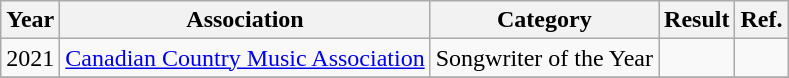<table class="wikitable">
<tr>
<th>Year</th>
<th>Association</th>
<th>Category</th>
<th>Result</th>
<th>Ref.</th>
</tr>
<tr>
<td>2021</td>
<td><a href='#'>Canadian Country Music Association</a></td>
<td>Songwriter of the Year</td>
<td></td>
<td></td>
</tr>
<tr>
</tr>
</table>
